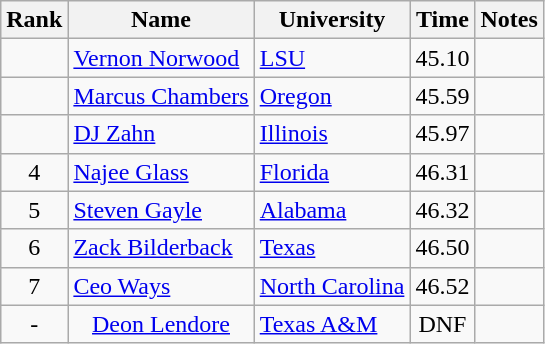<table class="wikitable sortable" style="text-align:center">
<tr>
<th>Rank</th>
<th>Name</th>
<th>University</th>
<th>Time</th>
<th>Notes</th>
</tr>
<tr>
<td></td>
<td align=left><a href='#'>Vernon Norwood</a></td>
<td align=left><a href='#'>LSU</a></td>
<td>45.10</td>
<td></td>
</tr>
<tr>
<td></td>
<td align=left><a href='#'>Marcus Chambers</a></td>
<td align=left><a href='#'>Oregon</a></td>
<td>45.59</td>
<td></td>
</tr>
<tr>
<td></td>
<td align=left><a href='#'>DJ Zahn</a></td>
<td align="left"><a href='#'>Illinois</a></td>
<td>45.97</td>
<td></td>
</tr>
<tr>
<td>4</td>
<td align=left><a href='#'>Najee Glass</a></td>
<td align=left><a href='#'>Florida</a></td>
<td>46.31</td>
<td></td>
</tr>
<tr>
<td>5</td>
<td align=left><a href='#'>Steven Gayle</a></td>
<td align=left><a href='#'>Alabama</a></td>
<td>46.32</td>
<td></td>
</tr>
<tr>
<td>6</td>
<td align=left><a href='#'>Zack Bilderback</a></td>
<td align="left"><a href='#'>Texas</a></td>
<td>46.50</td>
<td></td>
</tr>
<tr>
<td>7</td>
<td align=left><a href='#'>Ceo Ways</a></td>
<td align="left"><a href='#'>North Carolina</a></td>
<td>46.52</td>
<td></td>
</tr>
<tr>
<td>-</td>
<td><a href='#'>Deon Lendore</a> </td>
<td align=left><a href='#'>Texas A&M</a></td>
<td>DNF</td>
<td></td>
</tr>
</table>
